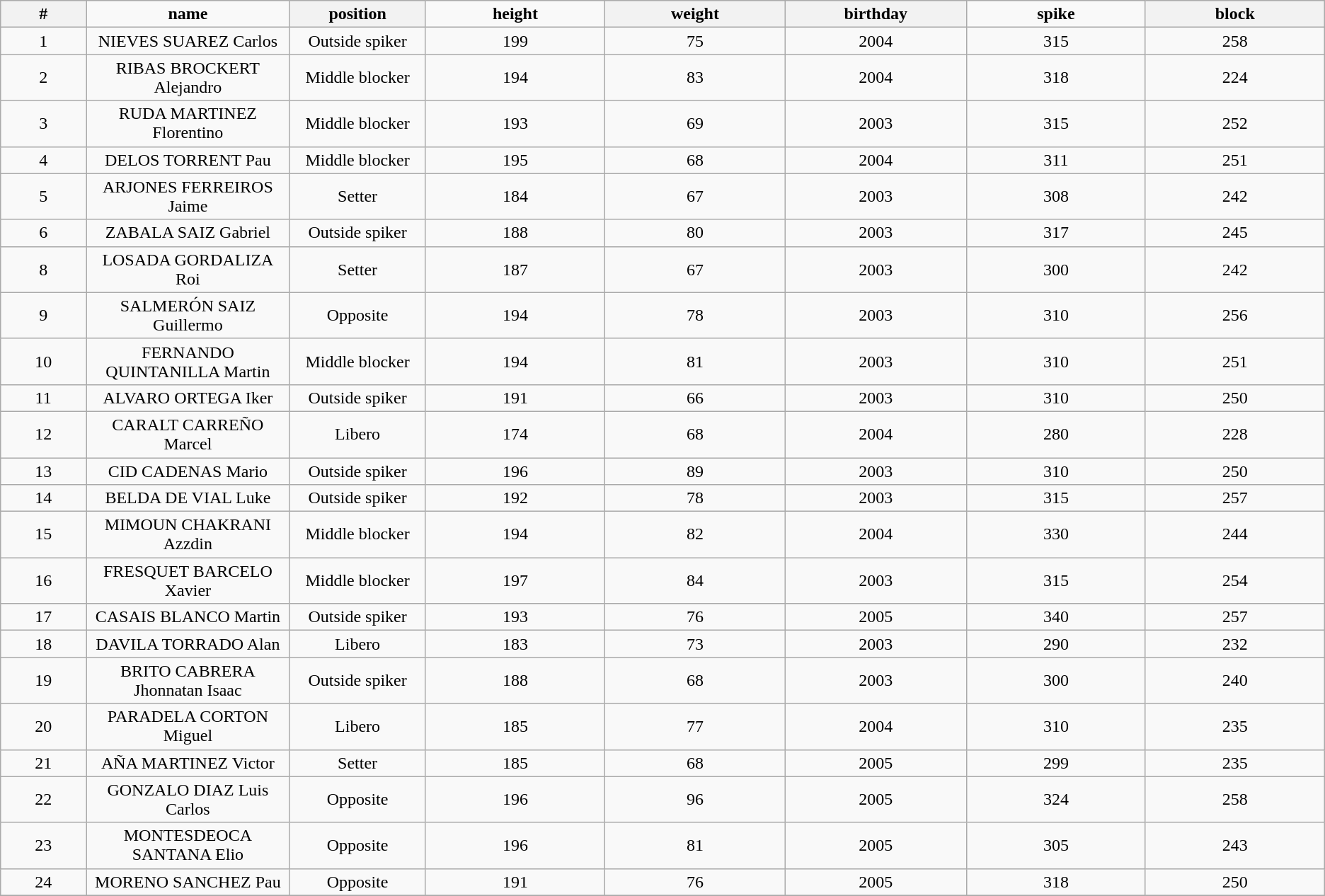<table Class="wikitable sortable" style="text-align:center;">
<tr>
<th Style="width:5em">#</th>
<td style="width:12em"><strong>name</strong></td>
<th Style="width:8em"><strong>position</strong></th>
<td style="width:11em"><strong>height</strong></td>
<th Style="width:11em"><strong>weight</strong></th>
<th Style="width:11em"><strong>birthday</strong></th>
<td style="width:11em"><strong>spike</strong></td>
<th Style="width:11em"><strong>block</strong></th>
</tr>
<tr>
<td>1</td>
<td>NIEVES SUAREZ Carlos</td>
<td>Outside spiker</td>
<td>199</td>
<td>75</td>
<td>2004</td>
<td>315</td>
<td>258</td>
</tr>
<tr>
<td>2</td>
<td>RIBAS BROCKERT Alejandro</td>
<td>Middle blocker</td>
<td>194</td>
<td>83</td>
<td>2004</td>
<td>318</td>
<td>224</td>
</tr>
<tr>
<td>3</td>
<td>RUDA MARTINEZ Florentino</td>
<td>Middle blocker</td>
<td>193</td>
<td>69</td>
<td>2003</td>
<td>315</td>
<td>252</td>
</tr>
<tr>
<td>4</td>
<td>DELOS TORRENT Pau</td>
<td>Middle blocker</td>
<td>195</td>
<td>68</td>
<td>2004</td>
<td>311</td>
<td>251</td>
</tr>
<tr>
<td>5</td>
<td>ARJONES FERREIROS Jaime</td>
<td>Setter</td>
<td>184</td>
<td>67</td>
<td>2003</td>
<td>308</td>
<td>242</td>
</tr>
<tr>
<td>6</td>
<td>ZABALA SAIZ Gabriel</td>
<td>Outside spiker</td>
<td>188</td>
<td>80</td>
<td>2003</td>
<td>317</td>
<td>245</td>
</tr>
<tr>
<td>8</td>
<td>LOSADA GORDALIZA Roi</td>
<td>Setter</td>
<td>187</td>
<td>67</td>
<td>2003</td>
<td>300</td>
<td>242</td>
</tr>
<tr>
<td>9</td>
<td>SALMERÓN SAIZ Guillermo</td>
<td>Opposite</td>
<td>194</td>
<td>78</td>
<td>2003</td>
<td>310</td>
<td>256</td>
</tr>
<tr>
<td>10</td>
<td>FERNANDO QUINTANILLA Martin</td>
<td>Middle blocker</td>
<td>194</td>
<td>81</td>
<td>2003</td>
<td>310</td>
<td>251</td>
</tr>
<tr>
<td>11</td>
<td>ALVARO ORTEGA Iker</td>
<td>Outside spiker</td>
<td>191</td>
<td>66</td>
<td>2003</td>
<td>310</td>
<td>250</td>
</tr>
<tr>
<td>12</td>
<td>CARALT CARREÑO Marcel</td>
<td>Libero</td>
<td>174</td>
<td>68</td>
<td>2004</td>
<td>280</td>
<td>228</td>
</tr>
<tr>
<td>13</td>
<td>CID CADENAS Mario</td>
<td>Outside spiker</td>
<td>196</td>
<td>89</td>
<td>2003</td>
<td>310</td>
<td>250</td>
</tr>
<tr>
<td>14</td>
<td>BELDA DE VIAL Luke</td>
<td>Outside spiker</td>
<td>192</td>
<td>78</td>
<td>2003</td>
<td>315</td>
<td>257</td>
</tr>
<tr>
<td>15</td>
<td>MIMOUN CHAKRANI Azzdin</td>
<td>Middle blocker</td>
<td>194</td>
<td>82</td>
<td>2004</td>
<td>330</td>
<td>244</td>
</tr>
<tr>
<td>16</td>
<td>FRESQUET BARCELO Xavier</td>
<td>Middle blocker</td>
<td>197</td>
<td>84</td>
<td>2003</td>
<td>315</td>
<td>254</td>
</tr>
<tr>
<td>17</td>
<td>CASAIS BLANCO Martin</td>
<td>Outside spiker</td>
<td>193</td>
<td>76</td>
<td>2005</td>
<td>340</td>
<td>257</td>
</tr>
<tr>
<td>18</td>
<td>DAVILA TORRADO Alan</td>
<td>Libero</td>
<td>183</td>
<td>73</td>
<td>2003</td>
<td>290</td>
<td>232</td>
</tr>
<tr>
<td>19</td>
<td>BRITO CABRERA Jhonnatan Isaac</td>
<td>Outside spiker</td>
<td>188</td>
<td>68</td>
<td>2003</td>
<td>300</td>
<td>240</td>
</tr>
<tr>
<td>20</td>
<td>PARADELA CORTON Miguel</td>
<td>Libero</td>
<td>185</td>
<td>77</td>
<td>2004</td>
<td>310</td>
<td>235</td>
</tr>
<tr>
<td>21</td>
<td>AÑA MARTINEZ Victor</td>
<td>Setter</td>
<td>185</td>
<td>68</td>
<td>2005</td>
<td>299</td>
<td>235</td>
</tr>
<tr>
<td>22</td>
<td>GONZALO DIAZ Luis Carlos</td>
<td>Opposite</td>
<td>196</td>
<td>96</td>
<td>2005</td>
<td>324</td>
<td>258</td>
</tr>
<tr>
<td>23</td>
<td>MONTESDEOCA SANTANA Elio</td>
<td>Opposite</td>
<td>196</td>
<td>81</td>
<td>2005</td>
<td>305</td>
<td>243</td>
</tr>
<tr>
<td>24</td>
<td>MORENO SANCHEZ Pau</td>
<td>Opposite</td>
<td>191</td>
<td>76</td>
<td>2005</td>
<td>318</td>
<td>250</td>
</tr>
<tr>
</tr>
</table>
